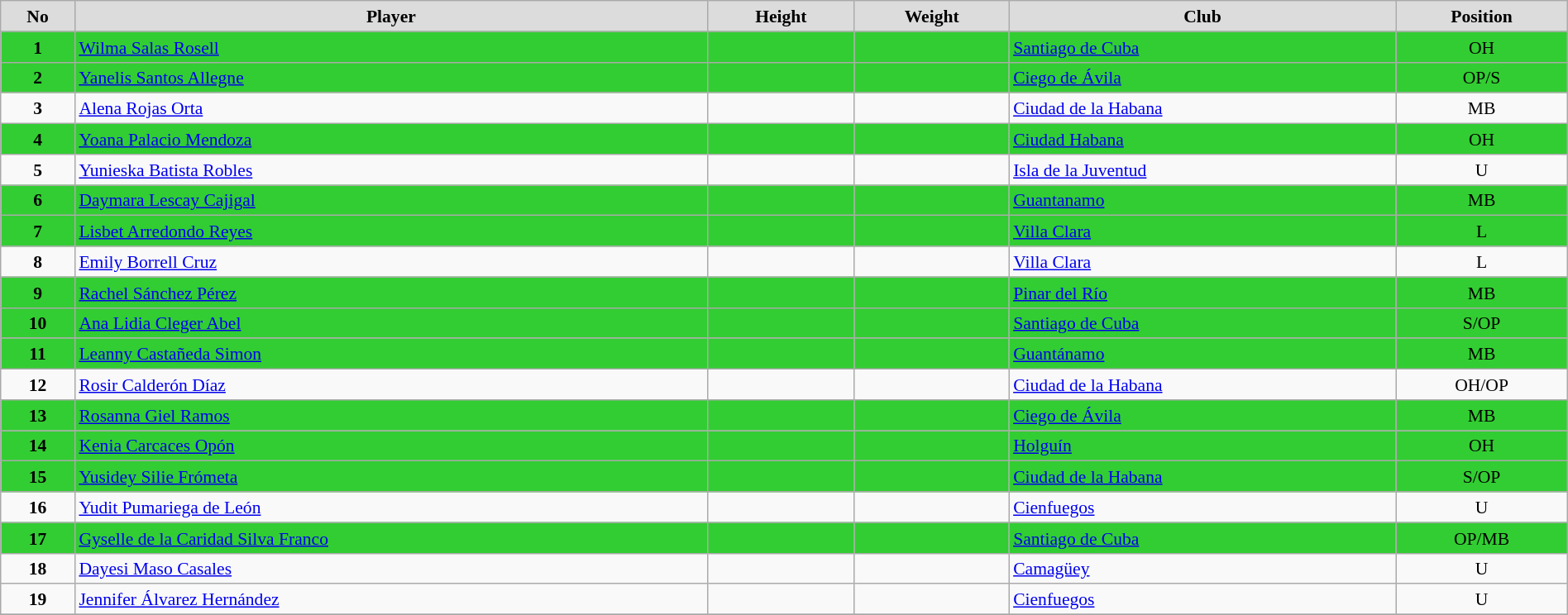<table class="wikitable" style="margin:0.5em auto; font-size:90%; line-height:1.25em;" width=100%>
<tr>
<td bgcolor="#DCDCDC" align="center"><strong>No</strong></td>
<td bgcolor="#DCDCDC" align="center"><strong>Player</strong></td>
<td bgcolor="#DCDCDC" align="center"><strong>Height</strong></td>
<td bgcolor="#DCDCDC" align="center"><strong>Weight</strong></td>
<td bgcolor="#DCDCDC" align="center"><strong>Club</strong></td>
<td bgcolor="#DCDCDC" align="center"><strong>Position</strong></td>
</tr>
<tr>
<td style="background:limegreen;" align="center"><strong>1</strong></td>
<td style="background:limegreen;"><a href='#'>Wilma Salas Rosell</a></td>
<td style="background:limegreen;" align="center"></td>
<td style="background:limegreen;" align="center"></td>
<td style="background:limegreen;"> <a href='#'>Santiago de Cuba</a></td>
<td style="background:limegreen;" align="center">OH</td>
</tr>
<tr>
<td style="background:limegreen;" align="center"><strong>2</strong></td>
<td style="background:limegreen;"><a href='#'>Yanelis Santos Allegne</a></td>
<td style="background:limegreen;" align="center"></td>
<td style="background:limegreen;" align="center"></td>
<td style="background:limegreen;"> <a href='#'>Ciego de Ávila</a></td>
<td style="background:limegreen;" align="center">OP/S</td>
</tr>
<tr>
<td align="center"><strong>3</strong></td>
<td><a href='#'>Alena Rojas Orta</a></td>
<td align="center"></td>
<td align="center"></td>
<td> <a href='#'>Ciudad de la Habana</a></td>
<td align="center">MB</td>
</tr>
<tr>
<td style="background:limegreen;" align="center"><strong>4</strong></td>
<td style="background:limegreen;"><a href='#'>Yoana Palacio Mendoza</a></td>
<td style="background:limegreen;" align="center"></td>
<td style="background:limegreen;" align="center"></td>
<td style="background:limegreen;"> <a href='#'>Ciudad Habana</a></td>
<td style="background:limegreen;" align="center">OH</td>
</tr>
<tr>
<td align="center"><strong>5</strong></td>
<td><a href='#'>Yunieska Batista Robles</a></td>
<td align="center"></td>
<td align="center"></td>
<td> <a href='#'>Isla de la Juventud</a></td>
<td align="center">U</td>
</tr>
<tr>
<td style="background:limegreen;" align="center"><strong>6</strong></td>
<td style="background:limegreen;"><a href='#'>Daymara Lescay Cajigal</a></td>
<td style="background:limegreen;" align="center"></td>
<td style="background:limegreen;" align="center"></td>
<td style="background:limegreen;"> <a href='#'>Guantanamo</a></td>
<td style="background:limegreen;" align="center">MB</td>
</tr>
<tr>
<td style="background:limegreen;" align="center"><strong>7</strong></td>
<td style="background:limegreen;"><a href='#'>Lisbet Arredondo Reyes</a></td>
<td style="background:limegreen;" align="center"></td>
<td style="background:limegreen;" align="center"></td>
<td style="background:limegreen;"> <a href='#'>Villa Clara</a></td>
<td style="background:limegreen;" align="center">L</td>
</tr>
<tr>
<td align="center"><strong>8</strong></td>
<td><a href='#'>Emily Borrell Cruz</a></td>
<td align="center"></td>
<td align="center"></td>
<td> <a href='#'>Villa Clara</a></td>
<td align="center">L</td>
</tr>
<tr>
<td style="background:limegreen;" align="center"><strong>9</strong></td>
<td style="background:limegreen;"><a href='#'>Rachel Sánchez Pérez</a></td>
<td style="background:limegreen;" align="center"></td>
<td style="background:limegreen;" align="center"></td>
<td style="background:limegreen;"> <a href='#'>Pinar del Río</a></td>
<td style="background:limegreen;" align="center">MB</td>
</tr>
<tr>
<td style="background:limegreen;" align="center"><strong>10</strong></td>
<td style="background:limegreen;"><a href='#'>Ana Lidia Cleger Abel</a></td>
<td style="background:limegreen;" align="center"></td>
<td style="background:limegreen;" align="center"></td>
<td style="background:limegreen;"> <a href='#'>Santiago de Cuba</a></td>
<td style="background:limegreen;" align="center">S/OP</td>
</tr>
<tr>
<td style="background:limegreen;" align="center"><strong>11</strong></td>
<td style="background:limegreen;"><a href='#'>Leanny Castañeda Simon</a></td>
<td style="background:limegreen;" align="center"></td>
<td style="background:limegreen;" align="center"></td>
<td style="background:limegreen;"> <a href='#'>Guantánamo</a></td>
<td style="background:limegreen;" align="center">MB</td>
</tr>
<tr>
<td align="center"><strong>12</strong></td>
<td><a href='#'>Rosir Calderón Díaz</a></td>
<td align="center"></td>
<td align="center"></td>
<td> <a href='#'>Ciudad de la Habana</a></td>
<td align="center">OH/OP</td>
</tr>
<tr>
<td style="background:limegreen;" align="center"><strong>13</strong></td>
<td style="background:limegreen;"><a href='#'>Rosanna Giel Ramos</a></td>
<td style="background:limegreen;" align="center"></td>
<td style="background:limegreen;" align="center"></td>
<td style="background:limegreen;"> <a href='#'>Ciego de Ávila</a></td>
<td style="background:limegreen;" align="center">MB</td>
</tr>
<tr>
<td style="background:limegreen;" align="center"><strong>14</strong></td>
<td style="background:limegreen;"><a href='#'>Kenia Carcaces Opón</a></td>
<td style="background:limegreen;" align="center"></td>
<td style="background:limegreen;" align="center"></td>
<td style="background:limegreen;"> <a href='#'>Holguín</a></td>
<td style="background:limegreen;" align="center">OH</td>
</tr>
<tr>
<td style="background:limegreen;" align="center"><strong>15</strong></td>
<td style="background:limegreen;"><a href='#'>Yusidey Silie Frómeta</a></td>
<td style="background:limegreen;" align="center"></td>
<td style="background:limegreen;" align="center"></td>
<td style="background:limegreen;"> <a href='#'>Ciudad de la Habana</a></td>
<td style="background:limegreen;" align="center">S/OP</td>
</tr>
<tr>
<td align="center"><strong>16</strong></td>
<td><a href='#'>Yudit Pumariega de León</a></td>
<td align="center"></td>
<td align="center"></td>
<td> <a href='#'>Cienfuegos</a></td>
<td align="center">U</td>
</tr>
<tr>
<td style="background:limegreen;" align="center"><strong>17</strong></td>
<td style="background:limegreen;"><a href='#'>Gyselle de la Caridad Silva Franco</a></td>
<td style="background:limegreen;" align="center"></td>
<td style="background:limegreen;" align="center"></td>
<td style="background:limegreen;"> <a href='#'>Santiago de Cuba</a></td>
<td style="background:limegreen;" align="center">OP/MB</td>
</tr>
<tr>
<td align="center"><strong>18</strong></td>
<td><a href='#'>Dayesi Maso Casales</a></td>
<td align="center"></td>
<td align="center"></td>
<td> <a href='#'>Camagüey</a></td>
<td align="center">U</td>
</tr>
<tr>
<td align="center"><strong>19</strong></td>
<td><a href='#'>Jennifer Álvarez Hernández</a></td>
<td align="center"></td>
<td align="center"></td>
<td> <a href='#'>Cienfuegos</a></td>
<td align="center">U</td>
</tr>
<tr>
</tr>
</table>
